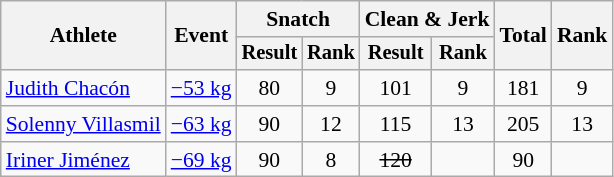<table class=wikitable style="font-size:90%">
<tr>
<th rowspan="2">Athlete</th>
<th rowspan="2">Event</th>
<th colspan="2">Snatch</th>
<th colspan="2">Clean & Jerk</th>
<th rowspan="2">Total</th>
<th rowspan="2">Rank</th>
</tr>
<tr style="font-size:95%">
<th>Result</th>
<th>Rank</th>
<th>Result</th>
<th>Rank</th>
</tr>
<tr align=center>
<td align=left><a href='#'>Judith Chacón</a></td>
<td align=left><a href='#'>−53 kg</a></td>
<td>80</td>
<td>9</td>
<td>101</td>
<td>9</td>
<td>181</td>
<td>9</td>
</tr>
<tr align=center>
<td align=left><a href='#'>Solenny Villasmil</a></td>
<td align=left><a href='#'>−63 kg</a></td>
<td>90</td>
<td>12</td>
<td>115</td>
<td>13</td>
<td>205</td>
<td>13</td>
</tr>
<tr align=center>
<td align=left><a href='#'>Iriner Jiménez</a></td>
<td align=left><a href='#'>−69 kg</a></td>
<td>90</td>
<td>8</td>
<td><s>120</s></td>
<td></td>
<td>90</td>
<td></td>
</tr>
</table>
